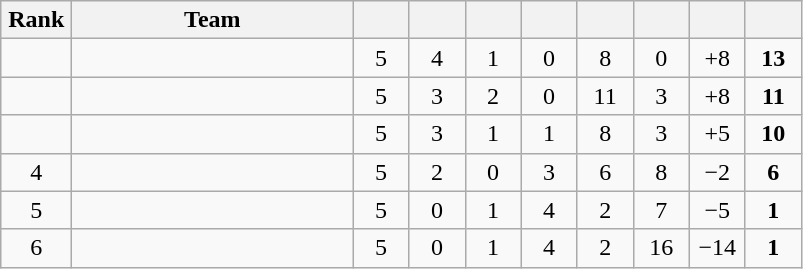<table class="wikitable" style="text-align: center;">
<tr>
<th width=40>Rank</th>
<th width=180>Team</th>
<th width=30></th>
<th width=30></th>
<th width=30></th>
<th width=30></th>
<th width=30></th>
<th width=30></th>
<th width=30></th>
<th width=30></th>
</tr>
<tr>
<td></td>
<td align=left></td>
<td>5</td>
<td>4</td>
<td>1</td>
<td>0</td>
<td>8</td>
<td>0</td>
<td>+8</td>
<td><strong>13</strong></td>
</tr>
<tr>
<td></td>
<td align=left></td>
<td>5</td>
<td>3</td>
<td>2</td>
<td>0</td>
<td>11</td>
<td>3</td>
<td>+8</td>
<td><strong>11</strong></td>
</tr>
<tr>
<td></td>
<td align=left></td>
<td>5</td>
<td>3</td>
<td>1</td>
<td>1</td>
<td>8</td>
<td>3</td>
<td>+5</td>
<td><strong>10</strong></td>
</tr>
<tr>
<td>4</td>
<td align=left></td>
<td>5</td>
<td>2</td>
<td>0</td>
<td>3</td>
<td>6</td>
<td>8</td>
<td>−2</td>
<td><strong>6</strong></td>
</tr>
<tr>
<td>5</td>
<td align=left></td>
<td>5</td>
<td>0</td>
<td>1</td>
<td>4</td>
<td>2</td>
<td>7</td>
<td>−5</td>
<td><strong>1</strong></td>
</tr>
<tr>
<td>6</td>
<td align=left></td>
<td>5</td>
<td>0</td>
<td>1</td>
<td>4</td>
<td>2</td>
<td>16</td>
<td>−14</td>
<td><strong>1</strong></td>
</tr>
</table>
